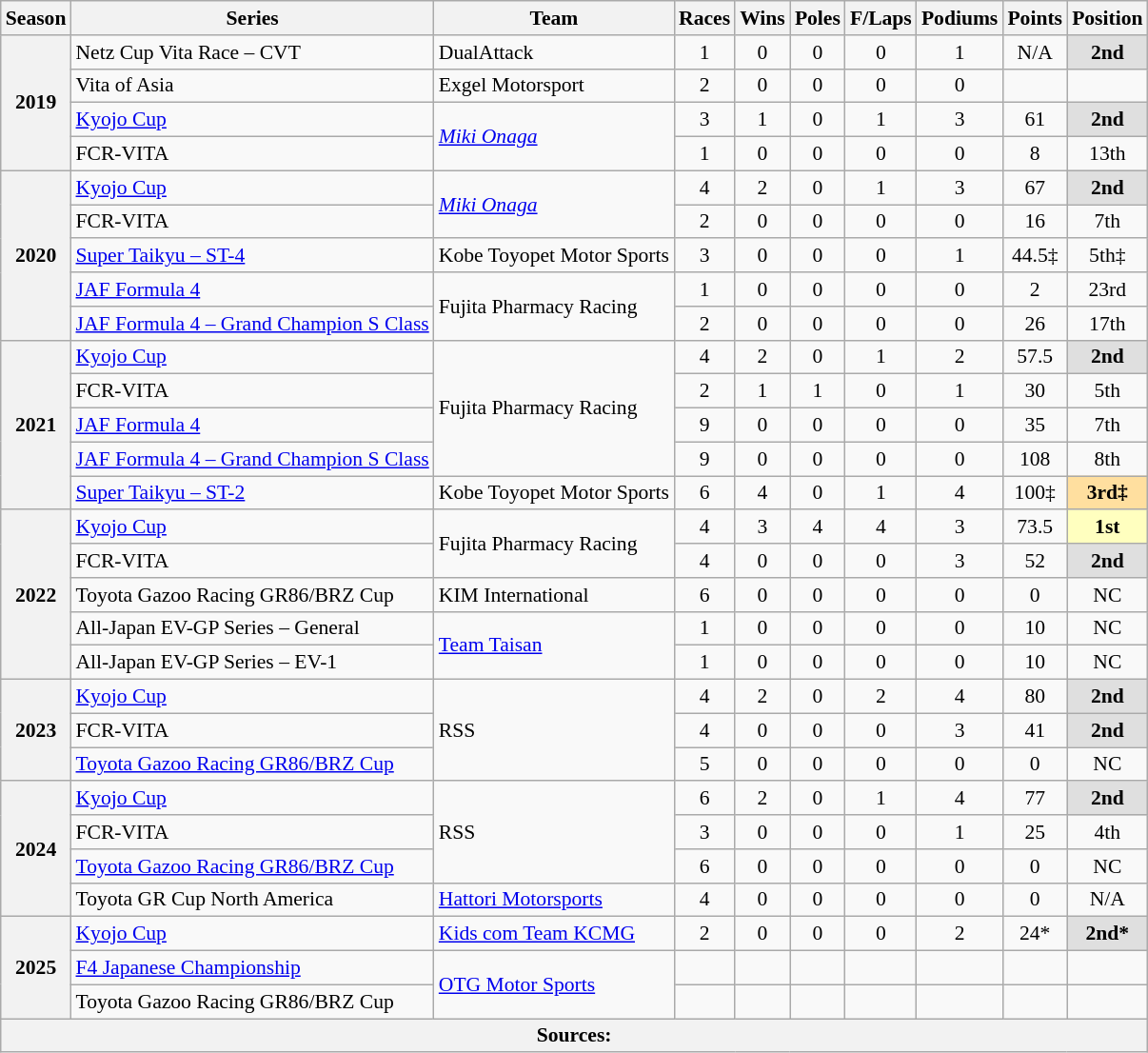<table class="wikitable" style="font-size: 90%; text-align:center">
<tr>
<th>Season</th>
<th>Series</th>
<th>Team</th>
<th>Races</th>
<th>Wins</th>
<th>Poles</th>
<th>F/Laps</th>
<th>Podiums</th>
<th>Points</th>
<th>Position</th>
</tr>
<tr>
<th rowspan="4">2019</th>
<td align=left>Netz Cup Vita Race – CVT</td>
<td align=left>DualAttack</td>
<td>1</td>
<td>0</td>
<td>0</td>
<td>0</td>
<td>1</td>
<td>N/A</td>
<td style="background:#dfdfdf"><strong>2nd</strong></td>
</tr>
<tr>
<td align=left>Vita of Asia</td>
<td align=left>Exgel Motorsport</td>
<td>2</td>
<td>0</td>
<td>0</td>
<td>0</td>
<td>0</td>
<td></td>
<td></td>
</tr>
<tr>
<td align=left><a href='#'>Kyojo Cup</a></td>
<td align=left rowspan="2"><a href='#'><em>Miki Onaga</em></a></td>
<td>3</td>
<td>1</td>
<td>0</td>
<td>1</td>
<td>3</td>
<td>61</td>
<td style="background:#dfdfdf"><strong>2nd</strong></td>
</tr>
<tr>
<td align=left>FCR-VITA</td>
<td>1</td>
<td>0</td>
<td>0</td>
<td>0</td>
<td>0</td>
<td>8</td>
<td>13th</td>
</tr>
<tr>
<th rowspan="5">2020</th>
<td align=left><a href='#'>Kyojo Cup</a></td>
<td align=left rowspan="2"><a href='#'><em>Miki Onaga</em></a></td>
<td>4</td>
<td>2</td>
<td>0</td>
<td>1</td>
<td>3</td>
<td>67</td>
<td style="background:#dfdfdf"><strong>2nd</strong></td>
</tr>
<tr>
<td align=left>FCR-VITA</td>
<td>2</td>
<td>0</td>
<td>0</td>
<td>0</td>
<td>0</td>
<td>16</td>
<td>7th</td>
</tr>
<tr>
<td align=left><a href='#'>Super Taikyu – ST-4</a></td>
<td align=left>Kobe Toyopet Motor Sports</td>
<td>3</td>
<td>0</td>
<td>0</td>
<td>0</td>
<td>1</td>
<td>44.5‡</td>
<td>5th‡</td>
</tr>
<tr>
<td align=left><a href='#'>JAF Formula 4</a></td>
<td align=left rowspan="2">Fujita Pharmacy Racing</td>
<td>1</td>
<td>0</td>
<td>0</td>
<td>0</td>
<td>0</td>
<td>2</td>
<td>23rd</td>
</tr>
<tr>
<td align=left><a href='#'>JAF Formula 4 – Grand Champion S Class</a></td>
<td>2</td>
<td>0</td>
<td>0</td>
<td>0</td>
<td>0</td>
<td>26</td>
<td>17th</td>
</tr>
<tr>
<th rowspan="5">2021</th>
<td align=left><a href='#'>Kyojo Cup</a></td>
<td align=left rowspan="4">Fujita Pharmacy Racing</td>
<td>4</td>
<td>2</td>
<td>0</td>
<td>1</td>
<td>2</td>
<td>57.5</td>
<td style="background:#dfdfdf"><strong>2nd</strong></td>
</tr>
<tr>
<td align=left>FCR-VITA</td>
<td>2</td>
<td>1</td>
<td>1</td>
<td>0</td>
<td>1</td>
<td>30</td>
<td>5th</td>
</tr>
<tr>
<td align=left><a href='#'>JAF Formula 4</a></td>
<td>9</td>
<td>0</td>
<td>0</td>
<td>0</td>
<td>0</td>
<td>35</td>
<td>7th</td>
</tr>
<tr>
<td align=left><a href='#'>JAF Formula 4 – Grand Champion S Class</a></td>
<td>9</td>
<td>0</td>
<td>0</td>
<td>0</td>
<td>0</td>
<td>108</td>
<td>8th</td>
</tr>
<tr>
<td align=left><a href='#'>Super Taikyu – ST-2</a></td>
<td align=left>Kobe Toyopet Motor Sports</td>
<td>6</td>
<td>4</td>
<td>0</td>
<td>1</td>
<td>4</td>
<td>100‡</td>
<td style="background:#ffdf9f"><strong>3rd‡</strong></td>
</tr>
<tr>
<th rowspan="5">2022</th>
<td align=left><a href='#'>Kyojo Cup</a></td>
<td align=left rowspan="2">Fujita Pharmacy Racing</td>
<td>4</td>
<td>3</td>
<td>4</td>
<td>4</td>
<td>3</td>
<td>73.5</td>
<td style="background:#FFFFBF"><strong>1st</strong></td>
</tr>
<tr>
<td align=left>FCR-VITA</td>
<td>4</td>
<td>0</td>
<td>0</td>
<td>0</td>
<td>3</td>
<td>52</td>
<td style="background:#dfdfdf"><strong>2nd</strong></td>
</tr>
<tr>
<td align=left>Toyota Gazoo Racing GR86/BRZ Cup</td>
<td align=left>KIM International</td>
<td>6</td>
<td>0</td>
<td>0</td>
<td>0</td>
<td>0</td>
<td>0</td>
<td>NC</td>
</tr>
<tr>
<td align="left">All-Japan EV-GP Series – General</td>
<td align="left" rowspan="2"><a href='#'>Team Taisan</a></td>
<td>1</td>
<td>0</td>
<td>0</td>
<td>0</td>
<td>0</td>
<td>10</td>
<td>NC</td>
</tr>
<tr>
<td align="left">All-Japan EV-GP Series – EV-1</td>
<td>1</td>
<td>0</td>
<td>0</td>
<td>0</td>
<td>0</td>
<td>10</td>
<td>NC</td>
</tr>
<tr>
<th rowspan="3">2023</th>
<td align=left><a href='#'>Kyojo Cup</a></td>
<td align=left rowspan="3">RSS</td>
<td>4</td>
<td>2</td>
<td>0</td>
<td>2</td>
<td>4</td>
<td>80</td>
<td style="background:#dfdfdf"><strong>2nd</strong></td>
</tr>
<tr>
<td align=left>FCR-VITA</td>
<td>4</td>
<td>0</td>
<td>0</td>
<td>0</td>
<td>3</td>
<td>41</td>
<td style="background:#dfdfdf"><strong>2nd</strong></td>
</tr>
<tr>
<td align=left><a href='#'>Toyota Gazoo Racing GR86/BRZ Cup</a></td>
<td>5</td>
<td>0</td>
<td>0</td>
<td>0</td>
<td>0</td>
<td>0</td>
<td>NC</td>
</tr>
<tr>
<th rowspan="4">2024</th>
<td align=left><a href='#'>Kyojo Cup</a></td>
<td align=left rowspan="3">RSS</td>
<td>6</td>
<td>2</td>
<td>0</td>
<td>1</td>
<td>4</td>
<td>77</td>
<td style="background:#dfdfdf"><strong>2nd</strong></td>
</tr>
<tr>
<td align=left>FCR-VITA</td>
<td>3</td>
<td>0</td>
<td>0</td>
<td>0</td>
<td>1</td>
<td>25</td>
<td>4th</td>
</tr>
<tr>
<td align=left><a href='#'>Toyota Gazoo Racing GR86/BRZ Cup</a></td>
<td>6</td>
<td>0</td>
<td>0</td>
<td>0</td>
<td>0</td>
<td>0</td>
<td>NC</td>
</tr>
<tr>
<td align=left>Toyota GR Cup North America</td>
<td align=left><a href='#'>Hattori Motorsports</a></td>
<td>4</td>
<td>0</td>
<td>0</td>
<td>0</td>
<td>0</td>
<td>0</td>
<td>N/A</td>
</tr>
<tr>
<th rowspan="3">2025</th>
<td align=left><a href='#'>Kyojo Cup</a></td>
<td align=left><a href='#'>Kids com Team KCMG</a></td>
<td>2</td>
<td>0</td>
<td>0</td>
<td>0</td>
<td>2</td>
<td>24*</td>
<td style="background:#dfdfdf;"><strong>2nd*</strong></td>
</tr>
<tr>
<td align=left><a href='#'>F4 Japanese Championship</a></td>
<td align=left rowspan="2"><a href='#'>OTG Motor Sports</a></td>
<td></td>
<td></td>
<td></td>
<td></td>
<td></td>
<td></td>
<td></td>
</tr>
<tr>
<td align=left>Toyota Gazoo Racing GR86/BRZ Cup</td>
<td></td>
<td></td>
<td></td>
<td></td>
<td></td>
<td></td>
<td></td>
</tr>
<tr>
<th colspan="10">Sources:</th>
</tr>
</table>
